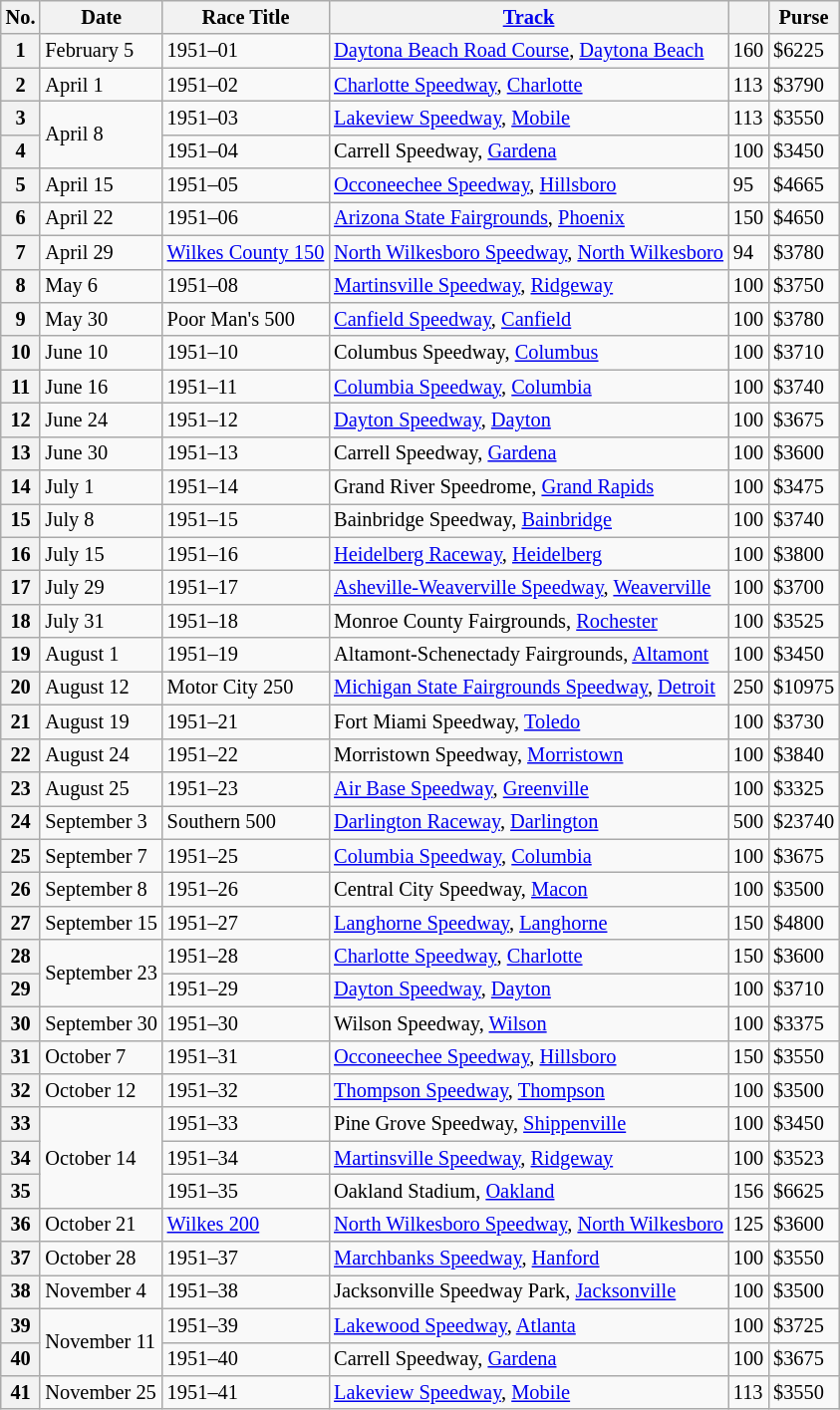<table class="wikitable sortable" style="font-size:85%;">
<tr>
<th>No.</th>
<th>Date</th>
<th>Race Title</th>
<th><a href='#'>Track</a></th>
<th></th>
<th>Purse</th>
</tr>
<tr>
<th>1</th>
<td>February 5</td>
<td>1951–01</td>
<td> <a href='#'>Daytona Beach Road Course</a>, <a href='#'>Daytona Beach</a></td>
<td>160</td>
<td>$6225</td>
</tr>
<tr>
<th>2</th>
<td>April 1</td>
<td>1951–02</td>
<td> <a href='#'>Charlotte Speedway</a>, <a href='#'>Charlotte</a></td>
<td>113</td>
<td>$3790</td>
</tr>
<tr>
<th>3</th>
<td rowspan="2">April 8</td>
<td>1951–03</td>
<td> <a href='#'>Lakeview Speedway</a>, <a href='#'>Mobile</a></td>
<td>113</td>
<td>$3550</td>
</tr>
<tr>
<th>4</th>
<td>1951–04</td>
<td> Carrell Speedway, <a href='#'>Gardena</a></td>
<td>100</td>
<td>$3450</td>
</tr>
<tr>
<th>5</th>
<td>April 15</td>
<td>1951–05</td>
<td> <a href='#'>Occoneechee Speedway</a>, <a href='#'>Hillsboro</a></td>
<td>95</td>
<td>$4665</td>
</tr>
<tr>
<th>6</th>
<td>April 22</td>
<td>1951–06</td>
<td> <a href='#'>Arizona State Fairgrounds</a>, <a href='#'>Phoenix</a></td>
<td>150</td>
<td>$4650</td>
</tr>
<tr>
<th>7</th>
<td>April 29</td>
<td><a href='#'>Wilkes County 150</a></td>
<td> <a href='#'>North Wilkesboro Speedway</a>, <a href='#'>North Wilkesboro</a></td>
<td>94</td>
<td>$3780</td>
</tr>
<tr>
<th>8</th>
<td>May 6</td>
<td>1951–08</td>
<td> <a href='#'>Martinsville Speedway</a>, <a href='#'>Ridgeway</a></td>
<td>100</td>
<td>$3750</td>
</tr>
<tr>
<th>9</th>
<td>May 30</td>
<td>Poor Man's 500</td>
<td> <a href='#'>Canfield Speedway</a>, <a href='#'>Canfield</a></td>
<td>100</td>
<td>$3780</td>
</tr>
<tr>
<th>10</th>
<td>June 10</td>
<td>1951–10</td>
<td> Columbus Speedway, <a href='#'>Columbus</a></td>
<td>100</td>
<td>$3710</td>
</tr>
<tr>
<th>11</th>
<td>June 16</td>
<td>1951–11</td>
<td> <a href='#'>Columbia Speedway</a>, <a href='#'>Columbia</a></td>
<td>100</td>
<td>$3740</td>
</tr>
<tr>
<th>12</th>
<td>June 24</td>
<td>1951–12</td>
<td> <a href='#'>Dayton Speedway</a>, <a href='#'>Dayton</a></td>
<td>100</td>
<td>$3675</td>
</tr>
<tr>
<th>13</th>
<td>June 30</td>
<td>1951–13</td>
<td> Carrell Speedway, <a href='#'>Gardena</a></td>
<td>100</td>
<td>$3600</td>
</tr>
<tr>
<th>14</th>
<td>July 1</td>
<td>1951–14</td>
<td> Grand River Speedrome, <a href='#'>Grand Rapids</a></td>
<td>100</td>
<td>$3475</td>
</tr>
<tr>
<th>15</th>
<td>July 8</td>
<td>1951–15</td>
<td> Bainbridge Speedway, <a href='#'>Bainbridge</a></td>
<td>100</td>
<td>$3740</td>
</tr>
<tr>
<th>16</th>
<td>July 15</td>
<td>1951–16</td>
<td> <a href='#'>Heidelberg Raceway</a>, <a href='#'>Heidelberg</a></td>
<td>100</td>
<td>$3800</td>
</tr>
<tr>
<th>17</th>
<td>July 29</td>
<td>1951–17</td>
<td> <a href='#'>Asheville-Weaverville Speedway</a>, <a href='#'>Weaverville</a></td>
<td>100</td>
<td>$3700</td>
</tr>
<tr>
<th>18</th>
<td>July 31</td>
<td>1951–18</td>
<td> Monroe County Fairgrounds, <a href='#'>Rochester</a></td>
<td>100</td>
<td>$3525</td>
</tr>
<tr>
<th>19</th>
<td>August 1</td>
<td>1951–19</td>
<td> Altamont-Schenectady Fairgrounds, <a href='#'>Altamont</a></td>
<td>100</td>
<td>$3450</td>
</tr>
<tr>
<th>20</th>
<td>August 12</td>
<td>Motor City 250</td>
<td> <a href='#'>Michigan State Fairgrounds Speedway</a>, <a href='#'>Detroit</a></td>
<td>250</td>
<td>$10975</td>
</tr>
<tr>
<th>21</th>
<td>August 19</td>
<td>1951–21</td>
<td> Fort Miami Speedway, <a href='#'>Toledo</a></td>
<td>100</td>
<td>$3730</td>
</tr>
<tr>
<th>22</th>
<td>August 24</td>
<td>1951–22</td>
<td> Morristown Speedway, <a href='#'>Morristown</a></td>
<td>100</td>
<td>$3840</td>
</tr>
<tr>
<th>23</th>
<td>August 25</td>
<td>1951–23</td>
<td> <a href='#'>Air Base Speedway</a>, <a href='#'>Greenville</a></td>
<td>100</td>
<td>$3325</td>
</tr>
<tr>
<th>24</th>
<td>September 3</td>
<td>Southern 500</td>
<td> <a href='#'>Darlington Raceway</a>, <a href='#'>Darlington</a></td>
<td>500</td>
<td>$23740</td>
</tr>
<tr>
<th>25</th>
<td>September 7</td>
<td>1951–25</td>
<td> <a href='#'>Columbia Speedway</a>, <a href='#'>Columbia</a></td>
<td>100</td>
<td>$3675</td>
</tr>
<tr>
<th>26</th>
<td>September 8</td>
<td>1951–26</td>
<td> Central City Speedway, <a href='#'>Macon</a></td>
<td>100</td>
<td>$3500</td>
</tr>
<tr>
<th>27</th>
<td>September 15</td>
<td>1951–27</td>
<td> <a href='#'>Langhorne Speedway</a>, <a href='#'>Langhorne</a></td>
<td>150</td>
<td>$4800</td>
</tr>
<tr>
<th>28</th>
<td rowspan="2">September 23</td>
<td>1951–28</td>
<td> <a href='#'>Charlotte Speedway</a>, <a href='#'>Charlotte</a></td>
<td>150</td>
<td>$3600</td>
</tr>
<tr>
<th>29</th>
<td>1951–29</td>
<td> <a href='#'>Dayton Speedway</a>, <a href='#'>Dayton</a></td>
<td>100</td>
<td>$3710</td>
</tr>
<tr>
<th>30</th>
<td>September 30</td>
<td>1951–30</td>
<td> Wilson Speedway, <a href='#'>Wilson</a></td>
<td>100</td>
<td>$3375</td>
</tr>
<tr>
<th>31</th>
<td>October 7</td>
<td>1951–31</td>
<td> <a href='#'>Occoneechee Speedway</a>, <a href='#'>Hillsboro</a></td>
<td>150</td>
<td>$3550</td>
</tr>
<tr>
<th>32</th>
<td>October 12</td>
<td>1951–32</td>
<td> <a href='#'>Thompson Speedway</a>, <a href='#'>Thompson</a></td>
<td>100</td>
<td>$3500</td>
</tr>
<tr>
<th>33</th>
<td rowspan="3">October 14</td>
<td>1951–33</td>
<td> Pine Grove Speedway, <a href='#'>Shippenville</a></td>
<td>100</td>
<td>$3450</td>
</tr>
<tr>
<th>34</th>
<td>1951–34</td>
<td> <a href='#'>Martinsville Speedway</a>, <a href='#'>Ridgeway</a></td>
<td>100</td>
<td>$3523</td>
</tr>
<tr>
<th>35</th>
<td>1951–35</td>
<td> Oakland Stadium, <a href='#'>Oakland</a></td>
<td>156</td>
<td>$6625</td>
</tr>
<tr>
<th>36</th>
<td>October 21</td>
<td><a href='#'>Wilkes 200</a></td>
<td> <a href='#'>North Wilkesboro Speedway</a>, <a href='#'>North Wilkesboro</a></td>
<td>125</td>
<td>$3600</td>
</tr>
<tr>
<th>37</th>
<td>October 28</td>
<td>1951–37</td>
<td> <a href='#'>Marchbanks Speedway</a>, <a href='#'>Hanford</a></td>
<td>100</td>
<td>$3550</td>
</tr>
<tr>
<th>38</th>
<td>November 4</td>
<td>1951–38</td>
<td> Jacksonville Speedway Park, <a href='#'>Jacksonville</a></td>
<td>100</td>
<td>$3500</td>
</tr>
<tr>
<th>39</th>
<td rowspan="2">November 11</td>
<td>1951–39</td>
<td> <a href='#'>Lakewood Speedway</a>, <a href='#'>Atlanta</a></td>
<td>100</td>
<td>$3725</td>
</tr>
<tr>
<th>40</th>
<td>1951–40</td>
<td> Carrell Speedway, <a href='#'>Gardena</a></td>
<td>100</td>
<td>$3675</td>
</tr>
<tr>
<th>41</th>
<td>November 25</td>
<td>1951–41</td>
<td> <a href='#'>Lakeview Speedway</a>, <a href='#'>Mobile</a></td>
<td>113</td>
<td>$3550</td>
</tr>
</table>
